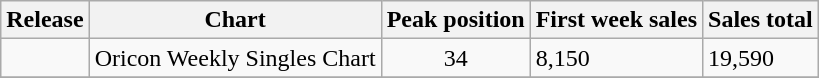<table class="wikitable">
<tr>
<th>Release</th>
<th>Chart</th>
<th>Peak position</th>
<th>First week sales</th>
<th>Sales total</th>
</tr>
<tr>
<td></td>
<td>Oricon Weekly Singles Chart</td>
<td align="center">34</td>
<td>8,150</td>
<td>19,590</td>
</tr>
<tr>
</tr>
</table>
